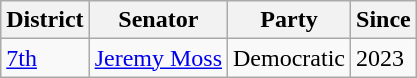<table class="wikitable">
<tr>
<th>District</th>
<th>Senator</th>
<th>Party</th>
<th>Since</th>
</tr>
<tr>
<td><a href='#'>7th</a></td>
<td><a href='#'>Jeremy Moss</a></td>
<td>Democratic</td>
<td>2023</td>
</tr>
</table>
